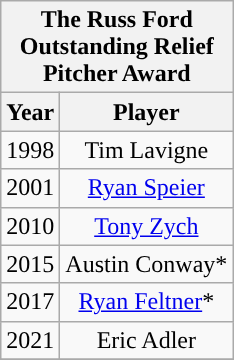<table class="wikitable" style="display: inline-table; margin-right: 20px; text-align:center">
<tr>
<th scope="col" colspan="2" style="width: 145px;">The Russ Ford Outstanding Relief Pitcher Award</th>
</tr>
<tr>
<th scope="col">Year</th>
<th scope="col">Player</th>
</tr>
<tr>
<td>1998</td>
<td>Tim Lavigne</td>
</tr>
<tr>
<td>2001</td>
<td><a href='#'>Ryan Speier</a></td>
</tr>
<tr>
<td>2010</td>
<td><a href='#'>Tony Zych</a></td>
</tr>
<tr>
<td>2015</td>
<td>Austin Conway*</td>
</tr>
<tr>
<td>2017</td>
<td><a href='#'>Ryan Feltner</a>*</td>
</tr>
<tr>
<td>2021</td>
<td>Eric Adler</td>
</tr>
<tr>
</tr>
</table>
